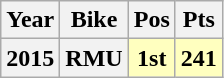<table class="wikitable" style="text-align:center;">
<tr>
<th>Year</th>
<th>Bike</th>
<th>Pos</th>
<th>Pts</th>
</tr>
<tr>
<th>2015</th>
<th>RMU</th>
<th style="background:#FFFFBF;">1st</th>
<th style="background:#FFFFBF;">241</th>
</tr>
</table>
